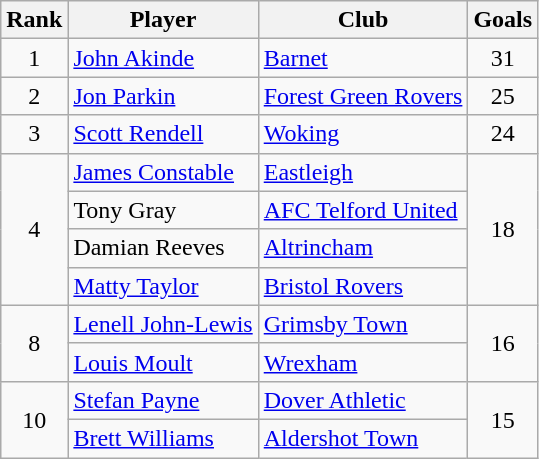<table class="wikitable" style="text-align:center">
<tr>
<th>Rank</th>
<th>Player</th>
<th>Club</th>
<th>Goals</th>
</tr>
<tr>
<td>1</td>
<td align="left"><a href='#'>John Akinde</a></td>
<td align="left"><a href='#'>Barnet</a></td>
<td>31</td>
</tr>
<tr>
<td>2</td>
<td align="left"><a href='#'>Jon Parkin</a></td>
<td align="left"><a href='#'>Forest Green Rovers</a></td>
<td>25</td>
</tr>
<tr>
<td>3</td>
<td align="left"><a href='#'>Scott Rendell</a></td>
<td align="left"><a href='#'>Woking</a></td>
<td>24</td>
</tr>
<tr>
<td rowspan="4">4</td>
<td align="left"><a href='#'>James Constable</a></td>
<td align="left"><a href='#'>Eastleigh</a></td>
<td rowspan="4">18</td>
</tr>
<tr>
<td align="left">Tony Gray</td>
<td align="left"><a href='#'>AFC Telford United</a></td>
</tr>
<tr>
<td align="left">Damian Reeves</td>
<td align="left"><a href='#'>Altrincham</a></td>
</tr>
<tr>
<td align="left"><a href='#'>Matty Taylor</a></td>
<td align="left"><a href='#'>Bristol Rovers</a></td>
</tr>
<tr>
<td rowspan="2">8</td>
<td align="left"><a href='#'>Lenell John-Lewis</a></td>
<td align="left"><a href='#'>Grimsby Town</a></td>
<td rowspan="2">16</td>
</tr>
<tr>
<td align="left"><a href='#'>Louis Moult</a></td>
<td align="left"><a href='#'>Wrexham</a></td>
</tr>
<tr>
<td rowspan="2">10</td>
<td align="left"><a href='#'>Stefan Payne</a></td>
<td align="left"><a href='#'>Dover Athletic</a></td>
<td rowspan="2">15</td>
</tr>
<tr>
<td align="left"><a href='#'>Brett Williams</a></td>
<td align="left"><a href='#'>Aldershot Town</a></td>
</tr>
</table>
